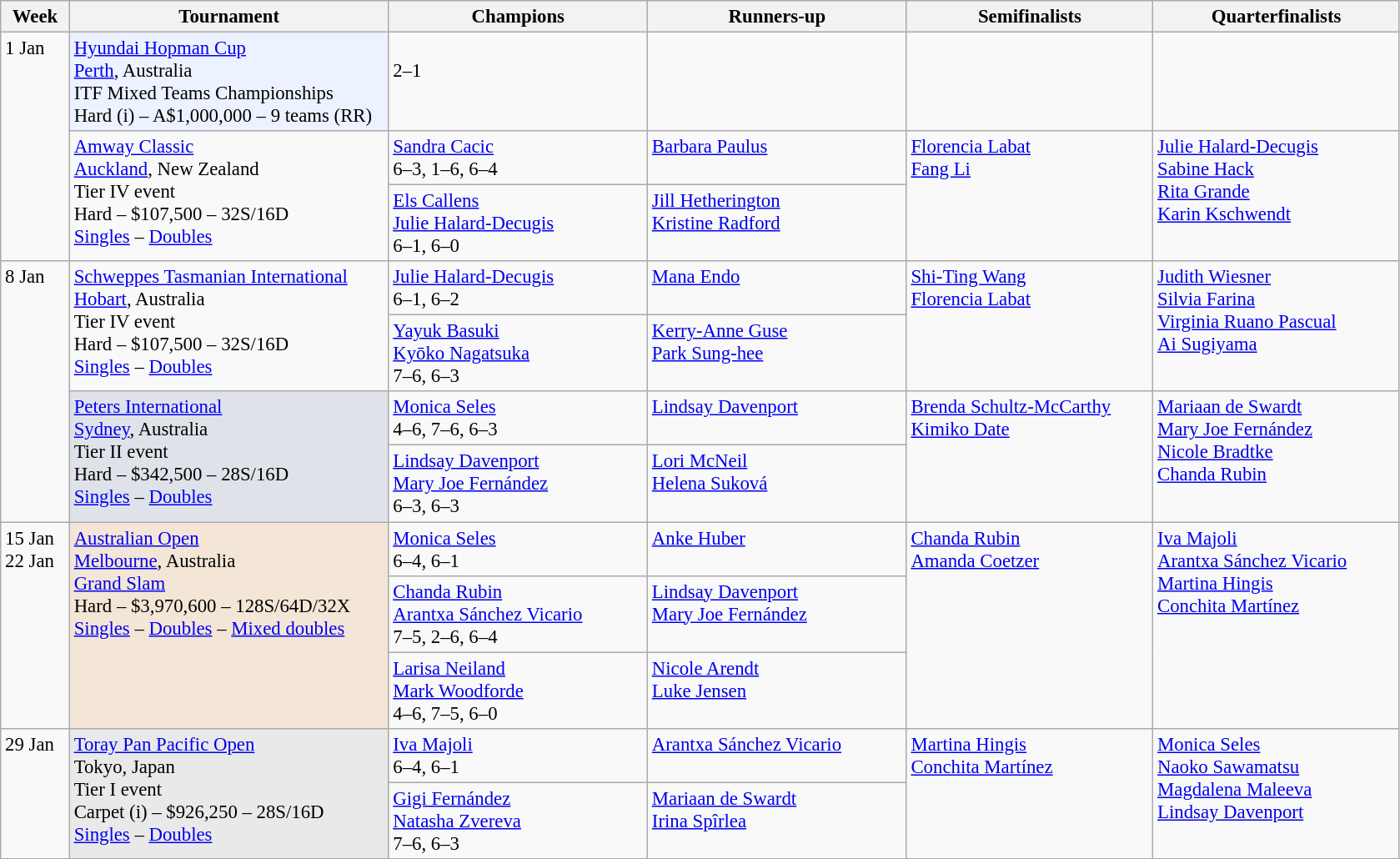<table class=wikitable style=font-size:95%>
<tr>
<th style="width:48px;">Week</th>
<th style="width:248px;">Tournament</th>
<th style="width:200px;">Champions</th>
<th style="width:200px;">Runners-up</th>
<th style="width:190px;">Semifinalists</th>
<th style="width:190px;">Quarterfinalists</th>
</tr>
<tr valign=top>
<td rowspan=3>1 Jan</td>
<td bgcolor=#ECF2FF><a href='#'>Hyundai Hopman Cup</a><br> <a href='#'>Perth</a>, Australia<br>ITF Mixed Teams Championships<br>Hard (i) – A$1,000,000 – 9 teams (RR)</td>
<td><br>2–1</td>
<td></td>
<td><br><br></td>
<td><br><br></td>
</tr>
<tr valign=top>
<td rowspan=2><a href='#'>Amway Classic</a><br> <a href='#'>Auckland</a>, New Zealand<br>Tier IV event<br>Hard – $107,500 – 32S/16D <br><a href='#'>Singles</a> – <a href='#'>Doubles</a></td>
<td> <a href='#'>Sandra Cacic</a><br>6–3, 1–6, 6–4</td>
<td> <a href='#'>Barbara Paulus</a></td>
<td rowspan=2>  <a href='#'>Florencia Labat</a><br> <a href='#'>Fang Li</a></td>
<td rowspan=2> <a href='#'>Julie Halard-Decugis</a><br> <a href='#'>Sabine Hack</a><br> <a href='#'>Rita Grande</a><br> <a href='#'>Karin Kschwendt</a></td>
</tr>
<tr valign=top>
<td> <a href='#'>Els Callens</a> <br>  <a href='#'>Julie Halard-Decugis</a><br> 6–1, 6–0</td>
<td> <a href='#'>Jill Hetherington</a> <br>  <a href='#'>Kristine Radford</a></td>
</tr>
<tr valign=top>
<td rowspan=4>8 Jan</td>
<td rowspan=2><a href='#'>Schweppes Tasmanian International</a><br> <a href='#'>Hobart</a>, Australia<br>Tier IV event<br>Hard – $107,500 – 32S/16D<br><a href='#'>Singles</a> – <a href='#'>Doubles</a></td>
<td> <a href='#'>Julie Halard-Decugis</a><br>6–1, 6–2</td>
<td> <a href='#'>Mana Endo</a></td>
<td rowspan=2>  <a href='#'>Shi-Ting Wang</a><br> <a href='#'>Florencia Labat</a></td>
<td rowspan=2> <a href='#'>Judith Wiesner</a><br> <a href='#'>Silvia Farina</a><br> <a href='#'>Virginia Ruano Pascual</a><br> <a href='#'>Ai Sugiyama</a></td>
</tr>
<tr valign=top>
<td> <a href='#'>Yayuk Basuki</a> <br>  <a href='#'>Kyōko Nagatsuka</a><br> 7–6, 6–3</td>
<td> <a href='#'>Kerry-Anne Guse</a> <br>  <a href='#'>Park Sung-hee</a></td>
</tr>
<tr valign=top>
<td bgcolor=#dfe2e9 rowspan=2><a href='#'>Peters International</a><br> <a href='#'>Sydney</a>, Australia<br>Tier II event<br>Hard – $342,500 – 28S/16D<br><a href='#'>Singles</a> – <a href='#'>Doubles</a></td>
<td> <a href='#'>Monica Seles</a><br>4–6, 7–6, 6–3</td>
<td> <a href='#'>Lindsay Davenport</a></td>
<td rowspan=2>  <a href='#'>Brenda Schultz-McCarthy</a><br> <a href='#'>Kimiko Date</a></td>
<td rowspan=2> <a href='#'>Mariaan de Swardt</a><br> <a href='#'>Mary Joe Fernández</a><br> <a href='#'>Nicole Bradtke</a><br> <a href='#'>Chanda Rubin</a></td>
</tr>
<tr valign=top>
<td> <a href='#'>Lindsay Davenport</a> <br>  <a href='#'>Mary Joe Fernández</a><br> 6–3, 6–3</td>
<td> <a href='#'>Lori McNeil</a> <br>  <a href='#'>Helena Suková</a></td>
</tr>
<tr valign=top>
<td rowspan=3>15 Jan<br>22 Jan</td>
<td bgcolor=#F3E6D7 rowspan=3><a href='#'>Australian Open</a><br> <a href='#'>Melbourne</a>, Australia<br><a href='#'>Grand Slam</a><br>Hard – $3,970,600 – 128S/64D/32X<br><a href='#'>Singles</a> – <a href='#'>Doubles</a> – <a href='#'>Mixed doubles</a></td>
<td> <a href='#'>Monica Seles</a><br>6–4, 6–1</td>
<td> <a href='#'>Anke Huber</a></td>
<td rowspan=3>  <a href='#'>Chanda Rubin</a><br> <a href='#'>Amanda Coetzer</a></td>
<td rowspan=3> <a href='#'>Iva Majoli</a><br> <a href='#'>Arantxa Sánchez Vicario</a><br> <a href='#'>Martina Hingis</a><br> <a href='#'>Conchita Martínez</a></td>
</tr>
<tr valign=top>
<td> <a href='#'>Chanda Rubin</a> <br>  <a href='#'>Arantxa Sánchez Vicario</a><br> 7–5, 2–6, 6–4</td>
<td> <a href='#'>Lindsay Davenport</a> <br>  <a href='#'>Mary Joe Fernández</a></td>
</tr>
<tr valign=top>
<td> <a href='#'>Larisa Neiland</a> <br>  <a href='#'>Mark Woodforde</a><br>4–6, 7–5, 6–0</td>
<td> <a href='#'>Nicole Arendt</a> <br>  <a href='#'>Luke Jensen</a></td>
</tr>
<tr valign=top>
<td rowspan=2>29 Jan</td>
<td bgcolor=#E9E9E9 rowspan=2><a href='#'>Toray Pan Pacific Open</a><br> Tokyo, Japan<br>  Tier I event<br>Carpet (i) – $926,250 – 28S/16D<br><a href='#'>Singles</a> – <a href='#'>Doubles</a></td>
<td> <a href='#'>Iva Majoli</a><br>6–4, 6–1</td>
<td> <a href='#'>Arantxa Sánchez Vicario</a></td>
<td rowspan=2>  <a href='#'>Martina Hingis</a><br> <a href='#'>Conchita Martínez</a></td>
<td rowspan=2> <a href='#'>Monica Seles</a><br> <a href='#'>Naoko Sawamatsu</a><br> <a href='#'>Magdalena Maleeva</a><br> <a href='#'>Lindsay Davenport</a></td>
</tr>
<tr valign=top>
<td> <a href='#'>Gigi Fernández</a> <br>  <a href='#'>Natasha Zvereva</a><br> 7–6, 6–3</td>
<td> <a href='#'>Mariaan de Swardt</a> <br>  <a href='#'>Irina Spîrlea</a></td>
</tr>
</table>
